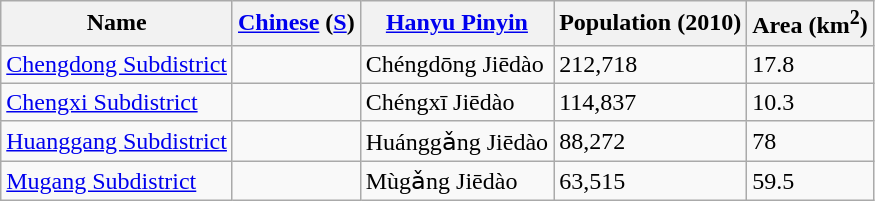<table class="wikitable">
<tr>
<th>Name</th>
<th><a href='#'>Chinese</a> (<a href='#'>S</a>)</th>
<th><a href='#'>Hanyu Pinyin</a></th>
<th>Population (2010)</th>
<th>Area (km<sup>2</sup>)</th>
</tr>
<tr>
<td><a href='#'>Chengdong Subdistrict</a></td>
<td></td>
<td>Chéngdōng Jiēdào</td>
<td>212,718</td>
<td>17.8</td>
</tr>
<tr>
<td><a href='#'>Chengxi Subdistrict</a></td>
<td></td>
<td>Chéngxī Jiēdào</td>
<td>114,837</td>
<td>10.3</td>
</tr>
<tr>
<td><a href='#'>Huanggang Subdistrict</a></td>
<td></td>
<td>Huánggǎng Jiēdào</td>
<td>88,272</td>
<td>78</td>
</tr>
<tr>
<td><a href='#'>Mugang Subdistrict</a></td>
<td></td>
<td>Mùgǎng Jiēdào</td>
<td>63,515</td>
<td>59.5</td>
</tr>
</table>
